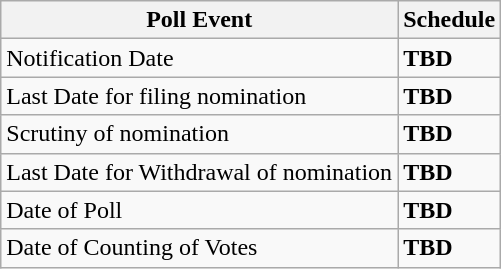<table class="wikitable">
<tr>
<th>Poll Event</th>
<th>Schedule</th>
</tr>
<tr>
<td>Notification Date</td>
<td><strong>TBD</strong></td>
</tr>
<tr>
<td>Last Date for filing nomination</td>
<td><strong>TBD</strong></td>
</tr>
<tr>
<td>Scrutiny of nomination</td>
<td><strong>TBD</strong></td>
</tr>
<tr>
<td>Last Date for Withdrawal of nomination</td>
<td><strong>TBD</strong></td>
</tr>
<tr>
<td>Date of Poll</td>
<td><strong>TBD</strong></td>
</tr>
<tr>
<td>Date of Counting of Votes</td>
<td><strong>TBD</strong></td>
</tr>
</table>
